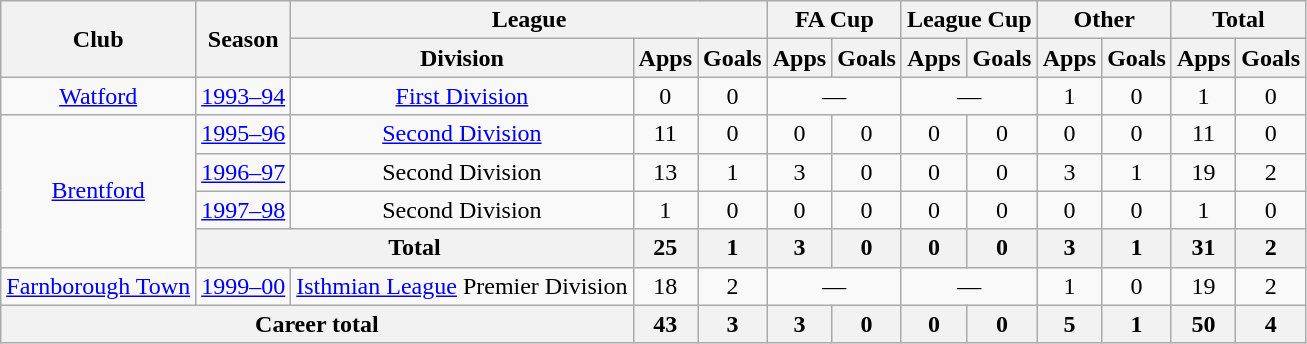<table class="wikitable" style="text-align: center;">
<tr>
<th rowspan="2">Club</th>
<th rowspan="2">Season</th>
<th colspan="3">League</th>
<th colspan="2">FA Cup</th>
<th colspan="2">League Cup</th>
<th colspan="2">Other</th>
<th colspan="2">Total</th>
</tr>
<tr>
<th>Division</th>
<th>Apps</th>
<th>Goals</th>
<th>Apps</th>
<th>Goals</th>
<th>Apps</th>
<th>Goals</th>
<th>Apps</th>
<th>Goals</th>
<th>Apps</th>
<th>Goals</th>
</tr>
<tr>
<td><a href='#'>Watford</a></td>
<td><a href='#'>1993–94</a></td>
<td><a href='#'>First Division</a></td>
<td>0</td>
<td>0</td>
<td colspan="2">—</td>
<td colspan="2">—</td>
<td>1</td>
<td>0</td>
<td>1</td>
<td>0</td>
</tr>
<tr>
<td rowspan="4"><a href='#'>Brentford</a></td>
<td><a href='#'>1995–96</a></td>
<td><a href='#'>Second Division</a></td>
<td>11</td>
<td>0</td>
<td>0</td>
<td>0</td>
<td>0</td>
<td>0</td>
<td>0</td>
<td>0</td>
<td>11</td>
<td>0</td>
</tr>
<tr>
<td><a href='#'>1996–97</a></td>
<td>Second Division</td>
<td>13</td>
<td>1</td>
<td>3</td>
<td>0</td>
<td>0</td>
<td>0</td>
<td>3</td>
<td>1</td>
<td>19</td>
<td>2</td>
</tr>
<tr>
<td><a href='#'>1997–98</a></td>
<td>Second Division</td>
<td>1</td>
<td>0</td>
<td>0</td>
<td>0</td>
<td>0</td>
<td>0</td>
<td>0</td>
<td>0</td>
<td>1</td>
<td>0</td>
</tr>
<tr>
<th colspan="2">Total</th>
<th>25</th>
<th>1</th>
<th>3</th>
<th>0</th>
<th>0</th>
<th>0</th>
<th>3</th>
<th>1</th>
<th>31</th>
<th>2</th>
</tr>
<tr>
<td><a href='#'>Farnborough Town</a></td>
<td><a href='#'>1999–00</a></td>
<td><a href='#'>Isthmian League</a> Premier Division</td>
<td>18</td>
<td>2</td>
<td colspan="2">—</td>
<td colspan="2">—</td>
<td>1</td>
<td>0</td>
<td>19</td>
<td>2</td>
</tr>
<tr>
<th colspan="3">Career total</th>
<th>43</th>
<th>3</th>
<th>3</th>
<th>0</th>
<th>0</th>
<th>0</th>
<th>5</th>
<th>1</th>
<th>50</th>
<th>4</th>
</tr>
</table>
